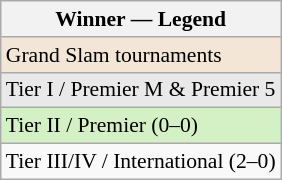<table class=wikitable style=font-size:90%>
<tr>
<th>Winner — Legend</th>
</tr>
<tr style="background:#f3e6d7;">
<td>Grand Slam tournaments</td>
</tr>
<tr>
<td bgcolor=e9e9e9>Tier I / Premier M & Premier 5</td>
</tr>
<tr>
<td bgcolor=d4f1c5>Tier II / Premier (0–0)</td>
</tr>
<tr>
<td>Tier III/IV / International (2–0)</td>
</tr>
</table>
